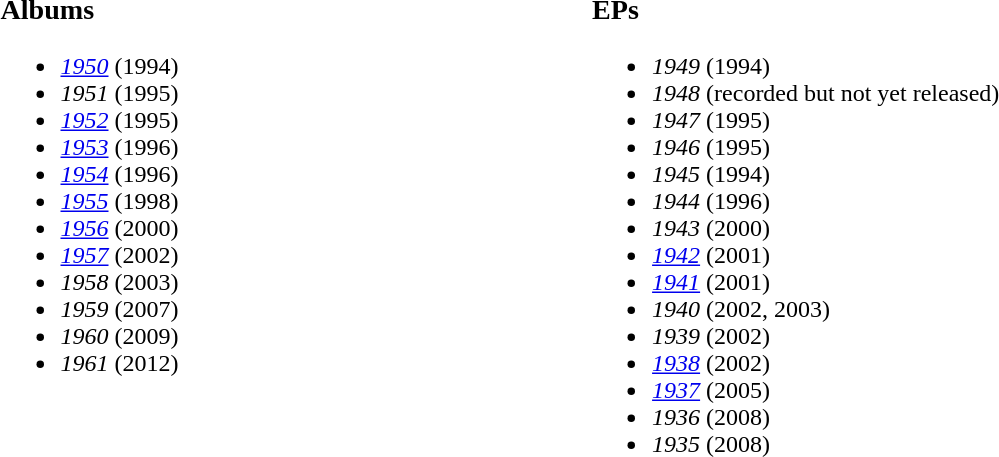<table border="0" cellpadding="4" cellspacing="3" width="100%">
<tr>
<td valign="top" width="*"><br><h3>Albums</h3><ul><li><em><a href='#'>1950</a></em> (1994)</li><li><em>1951</em> (1995)</li><li><em><a href='#'>1952</a></em> (1995)</li><li><em><a href='#'>1953</a></em> (1996)</li><li><em><a href='#'>1954</a></em> (1996)</li><li><em><a href='#'>1955</a></em> (1998)</li><li><em><a href='#'>1956</a></em> (2000)</li><li><em><a href='#'>1957</a></em> (2002)</li><li><em>1958</em> (2003)</li><li><em>1959</em> (2007)</li><li><em>1960</em> (2009)</li><li><em>1961</em> (2012)</li></ul></td>
<td valign="top" width="*"><br><h3>EPs</h3><ul><li><em>1949</em> (1994)</li><li><em>1948</em> (recorded but not yet released)</li><li><em>1947</em> (1995)</li><li><em>1946</em> (1995)</li><li><em>1945</em> (1994)</li><li><em>1944</em> (1996)</li><li><em>1943</em> (2000)</li><li><em><a href='#'>1942</a></em> (2001)</li><li><em><a href='#'>1941</a></em> (2001)</li><li><em>1940</em> (2002, 2003)</li><li><em>1939</em> (2002)</li><li><em><a href='#'>1938</a></em> (2002)</li><li><em><a href='#'>1937</a></em> (2005)</li><li><em>1936</em> (2008)</li><li><em>1935</em> (2008)</li></ul></td>
</tr>
</table>
